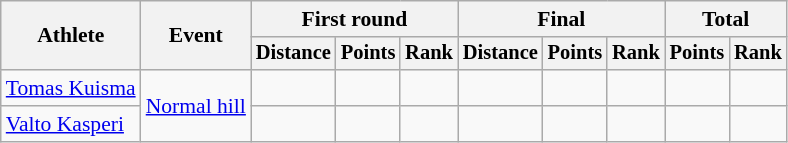<table class="wikitable" style="font-size:90%">
<tr>
<th rowspan=2>Athlete</th>
<th rowspan=2>Event</th>
<th colspan=3>First round</th>
<th colspan=3>Final</th>
<th colspan=2>Total</th>
</tr>
<tr style="font-size:95%">
<th>Distance</th>
<th>Points</th>
<th>Rank</th>
<th>Distance</th>
<th>Points</th>
<th>Rank</th>
<th>Points</th>
<th>Rank</th>
</tr>
<tr align=center>
<td align=left><a href='#'>Tomas Kuisma</a></td>
<td align=left rowspan=2><a href='#'>Normal hill</a></td>
<td></td>
<td></td>
<td></td>
<td></td>
<td></td>
<td></td>
<td></td>
<td></td>
</tr>
<tr align=center>
<td align=left><a href='#'>Valto Kasperi</a></td>
<td></td>
<td></td>
<td></td>
<td></td>
<td></td>
<td></td>
<td></td>
<td></td>
</tr>
</table>
